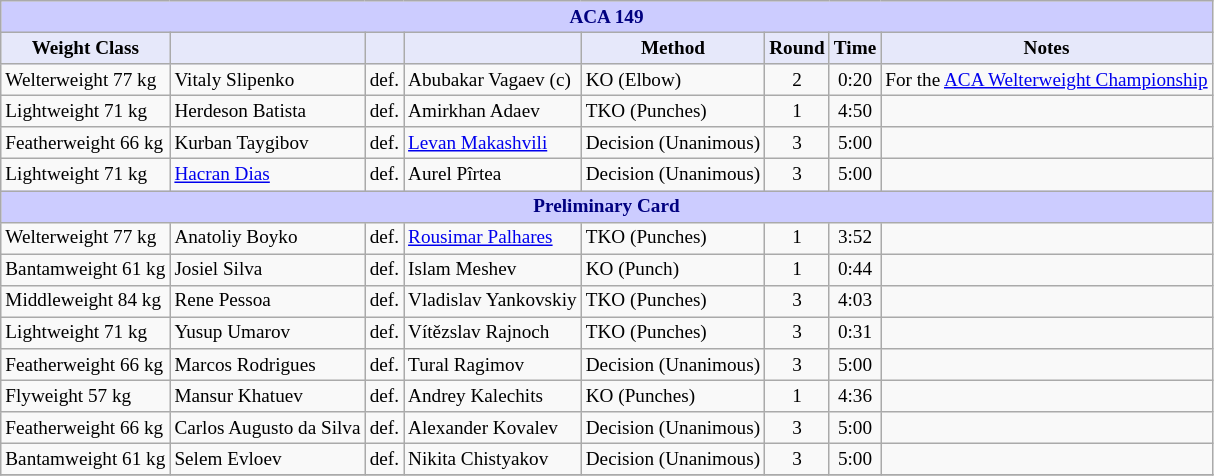<table class="wikitable" style="font-size: 80%;">
<tr>
<th colspan="8" style="background-color: #ccf; color: #000080; text-align: center;"><strong>ACA 149</strong></th>
</tr>
<tr>
<th colspan="1" style="background-color: #E6E8FA; color: #000000; text-align: center;">Weight Class</th>
<th colspan="1" style="background-color: #E6E8FA; color: #000000; text-align: center;"></th>
<th colspan="1" style="background-color: #E6E8FA; color: #000000; text-align: center;"></th>
<th colspan="1" style="background-color: #E6E8FA; color: #000000; text-align: center;"></th>
<th colspan="1" style="background-color: #E6E8FA; color: #000000; text-align: center;">Method</th>
<th colspan="1" style="background-color: #E6E8FA; color: #000000; text-align: center;">Round</th>
<th colspan="1" style="background-color: #E6E8FA; color: #000000; text-align: center;">Time</th>
<th colspan="1" style="background-color: #E6E8FA; color: #000000; text-align: center;">Notes</th>
</tr>
<tr>
<td>Welterweight 77 kg</td>
<td> Vitaly Slipenko</td>
<td>def.</td>
<td> Abubakar Vagaev (c)</td>
<td>KO (Elbow)</td>
<td align=center>2</td>
<td align=center>0:20</td>
<td>For the <a href='#'>ACA Welterweight Championship</a></td>
</tr>
<tr>
<td>Lightweight 71 kg</td>
<td> Herdeson Batista</td>
<td>def.</td>
<td> Amirkhan Adaev</td>
<td>TKO (Punches)</td>
<td align=center>1</td>
<td align=center>4:50</td>
<td></td>
</tr>
<tr>
<td>Featherweight 66 kg</td>
<td> Kurban Taygibov</td>
<td>def.</td>
<td> <a href='#'>Levan Makashvili</a></td>
<td>Decision (Unanimous)</td>
<td align=center>3</td>
<td align=center>5:00</td>
<td></td>
</tr>
<tr>
<td>Lightweight 71 kg</td>
<td> <a href='#'>Hacran Dias</a></td>
<td>def.</td>
<td> Aurel Pîrtea</td>
<td>Decision (Unanimous)</td>
<td align=center>3</td>
<td align=center>5:00</td>
<td></td>
</tr>
<tr>
<th colspan="8" style="background-color: #ccf; color: #000080; text-align: center;"><strong>Preliminary Card</strong></th>
</tr>
<tr>
<td>Welterweight 77 kg</td>
<td> Anatoliy Boyko</td>
<td>def.</td>
<td> <a href='#'>Rousimar Palhares</a></td>
<td>TKO (Punches)</td>
<td align=center>1</td>
<td align=center>3:52</td>
<td></td>
</tr>
<tr>
<td>Bantamweight 61 kg</td>
<td> Josiel Silva</td>
<td>def.</td>
<td> Islam Meshev</td>
<td>KO (Punch)</td>
<td align=center>1</td>
<td align=center>0:44</td>
<td></td>
</tr>
<tr>
<td>Middleweight 84 kg</td>
<td> Rene Pessoa</td>
<td>def.</td>
<td> Vladislav Yankovskiy</td>
<td>TKO (Punches)</td>
<td align=center>3</td>
<td align=center>4:03</td>
<td></td>
</tr>
<tr>
<td>Lightweight 71 kg</td>
<td> Yusup Umarov</td>
<td>def.</td>
<td> Vítězslav Rajnoch</td>
<td>TKO (Punches)</td>
<td align=center>3</td>
<td align=center>0:31</td>
<td></td>
</tr>
<tr>
<td>Featherweight 66 kg</td>
<td> Marcos Rodrigues</td>
<td>def.</td>
<td> Tural Ragimov</td>
<td>Decision (Unanimous)</td>
<td align=center>3</td>
<td align=center>5:00</td>
<td></td>
</tr>
<tr>
<td>Flyweight 57 kg</td>
<td> Mansur Khatuev</td>
<td>def.</td>
<td> Andrey Kalechits</td>
<td>KO (Punches)</td>
<td align=center>1</td>
<td align=center>4:36</td>
<td></td>
</tr>
<tr>
<td>Featherweight 66 kg</td>
<td> Carlos Augusto da Silva</td>
<td>def.</td>
<td> Alexander Kovalev</td>
<td>Decision (Unanimous)</td>
<td align=center>3</td>
<td align=center>5:00</td>
<td></td>
</tr>
<tr>
<td>Bantamweight 61 kg</td>
<td> Selem Evloev</td>
<td>def.</td>
<td> Nikita Chistyakov</td>
<td>Decision (Unanimous)</td>
<td align=center>3</td>
<td align=center>5:00</td>
<td></td>
</tr>
<tr>
</tr>
</table>
